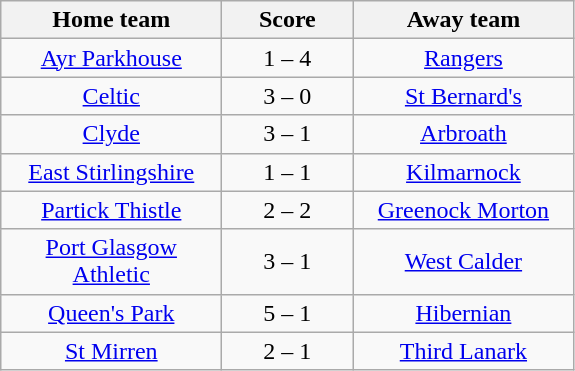<table class="wikitable" style="text-align: center">
<tr>
<th width=140>Home team</th>
<th width=80>Score</th>
<th width=140>Away team</th>
</tr>
<tr>
<td><a href='#'>Ayr Parkhouse</a></td>
<td>1 – 4</td>
<td><a href='#'>Rangers</a></td>
</tr>
<tr>
<td><a href='#'>Celtic</a></td>
<td>3 – 0</td>
<td><a href='#'>St Bernard's</a></td>
</tr>
<tr>
<td><a href='#'>Clyde</a></td>
<td>3 – 1</td>
<td><a href='#'>Arbroath</a></td>
</tr>
<tr>
<td><a href='#'>East Stirlingshire</a></td>
<td>1 – 1</td>
<td><a href='#'>Kilmarnock</a></td>
</tr>
<tr>
<td><a href='#'>Partick Thistle</a></td>
<td>2 – 2</td>
<td><a href='#'>Greenock Morton</a></td>
</tr>
<tr>
<td><a href='#'>Port Glasgow Athletic</a></td>
<td>3 – 1</td>
<td><a href='#'>West Calder</a></td>
</tr>
<tr>
<td><a href='#'>Queen's Park</a></td>
<td>5 – 1</td>
<td><a href='#'>Hibernian</a></td>
</tr>
<tr>
<td><a href='#'>St Mirren</a></td>
<td>2 – 1</td>
<td><a href='#'>Third Lanark</a></td>
</tr>
</table>
